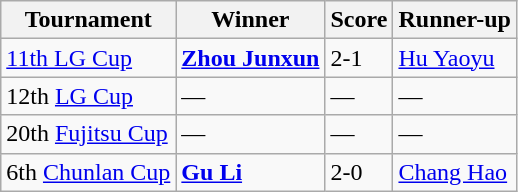<table class="wikitable">
<tr>
<th>Tournament</th>
<th>Winner</th>
<th>Score</th>
<th>Runner-up</th>
</tr>
<tr>
<td><a href='#'>11th LG Cup</a></td>
<td> <strong><a href='#'>Zhou Junxun</a></strong></td>
<td>2-1</td>
<td><a href='#'>Hu Yaoyu</a> </td>
</tr>
<tr>
<td>12th <a href='#'>LG Cup</a></td>
<td>—</td>
<td>—</td>
<td>—</td>
</tr>
<tr>
<td>20th <a href='#'>Fujitsu Cup</a></td>
<td>—</td>
<td>—</td>
<td>—</td>
</tr>
<tr>
<td>6th <a href='#'>Chunlan Cup</a></td>
<td> <strong><a href='#'>Gu Li</a></strong></td>
<td>2-0</td>
<td><a href='#'>Chang Hao</a> </td>
</tr>
</table>
